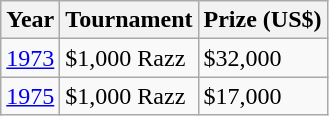<table class="wikitable">
<tr>
<th>Year</th>
<th>Tournament</th>
<th>Prize (US$)</th>
</tr>
<tr>
<td><a href='#'>1973</a></td>
<td>$1,000 Razz</td>
<td>$32,000</td>
</tr>
<tr>
<td><a href='#'>1975</a></td>
<td>$1,000 Razz</td>
<td>$17,000</td>
</tr>
</table>
